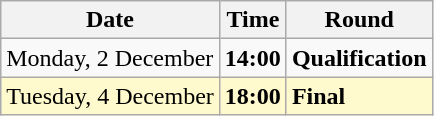<table class="wikitable">
<tr>
<th>Date</th>
<th>Time</th>
<th>Round</th>
</tr>
<tr>
<td>Monday, 2 December</td>
<td><strong>14:00</strong></td>
<td><strong>Qualification</strong></td>
</tr>
<tr>
<td style=background:lemonchiffon>Tuesday, 4 December</td>
<td style=background:lemonchiffon><strong>18:00</strong></td>
<td style=background:lemonchiffon><strong>Final</strong></td>
</tr>
</table>
